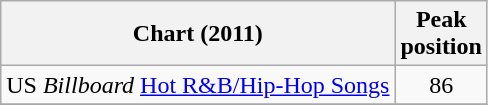<table class="wikitable sortable">
<tr>
<th>Chart (2011)</th>
<th>Peak<br>position</th>
</tr>
<tr>
<td>US <em>Billboard</em> <a href='#'>Hot R&B/Hip-Hop Songs</a></td>
<td align="center">86</td>
</tr>
<tr>
</tr>
</table>
